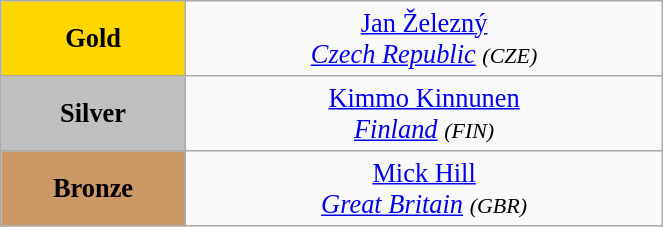<table class="wikitable" style=" text-align:center; font-size:110%;" width="35%">
<tr>
<td bgcolor="gold"><strong>Gold</strong></td>
<td> <a href='#'>Jan Železný</a><br><em><a href='#'>Czech Republic</a> <small>(CZE)</small></em></td>
</tr>
<tr>
<td bgcolor="silver"><strong>Silver</strong></td>
<td> <a href='#'>Kimmo Kinnunen</a><br><em><a href='#'>Finland</a> <small>(FIN)</small></em></td>
</tr>
<tr>
<td bgcolor="CC9966"><strong>Bronze</strong></td>
<td> <a href='#'>Mick Hill</a><br><em><a href='#'>Great Britain</a> <small>(GBR)</small></em></td>
</tr>
</table>
